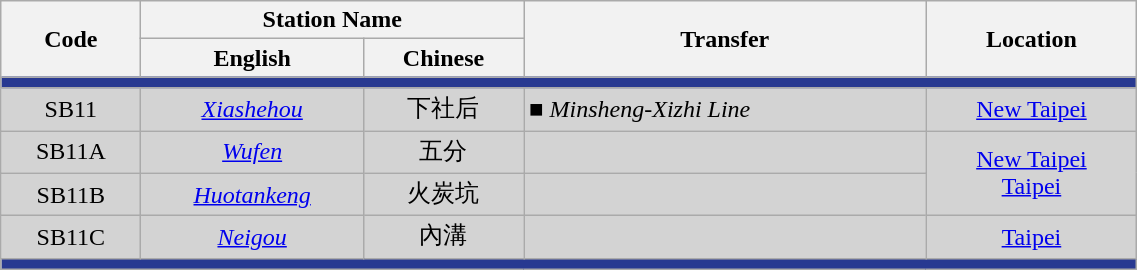<table class=wikitable width=60%>
<tr>
<th rowspan=2>Code</th>
<th colspan=2>Station Name</th>
<th rowspan=2>Transfer</th>
<th rowspan="2">Location</th>
</tr>
<tr align=center>
<th>English</th>
<th>Chinese</th>
</tr>
<tr align=center bgcolor=#283991>
<td colspan="5"></td>
</tr>
<tr align=center bgcolor = "lightgrey">
<td><span>SB11</span></td>
<td><em><a href='#'>Xiashehou</a></em></td>
<td><span>下社后</span></td>
<td align=left><span>■</span> <em> Minsheng-Xizhi Line</em></td>
<td rowspan=1><a href='#'>New Taipei</a></td>
</tr>
<tr align=center bgcolor = "lightgrey">
<td><span>SB11A</span></td>
<td><em><a href='#'>Wufen</a></em></td>
<td><span>五分</span></td>
<td align=left></td>
<td rowspan=2><a href='#'>New Taipei</a><br><a href='#'>Taipei</a></td>
</tr>
<tr align=center bgcolor = "lightgrey">
<td><span>SB11B</span></td>
<td><em><a href='#'>Huotankeng</a></em></td>
<td><span>火炭坑</span></td>
<td align=left></td>
</tr>
<tr align=center bgcolor = "lightgrey">
<td><span>SB11C</span></td>
<td><em><a href='#'>Neigou</a></em></td>
<td><span>內溝</span></td>
<td align=left></td>
<td><a href='#'>Taipei</a></td>
</tr>
<tr align=center bgcolor=#283991>
<td colspan="5"></td>
</tr>
</table>
